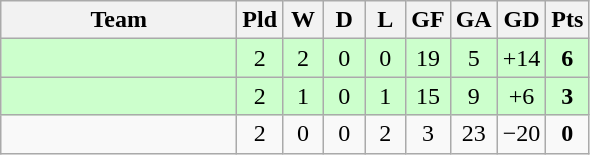<table class="wikitable" style="text-align:center;">
<tr>
<th width=150>Team</th>
<th width=20>Pld</th>
<th width=20>W</th>
<th width=20>D</th>
<th width=20>L</th>
<th width=20>GF</th>
<th width=20>GA</th>
<th width=20>GD</th>
<th width=20>Pts</th>
</tr>
<tr align=center style="background:#ccffcc;">
<td align="left"></td>
<td>2</td>
<td>2</td>
<td>0</td>
<td>0</td>
<td>19</td>
<td>5</td>
<td>+14</td>
<td><strong>6</strong></td>
</tr>
<tr align=center style="background:#ccffcc;">
<td align="left"></td>
<td>2</td>
<td>1</td>
<td>0</td>
<td>1</td>
<td>15</td>
<td>9</td>
<td>+6</td>
<td><strong>3</strong></td>
</tr>
<tr>
<td align="left"></td>
<td>2</td>
<td>0</td>
<td>0</td>
<td>2</td>
<td>3</td>
<td>23</td>
<td>−20</td>
<td><strong>0</strong></td>
</tr>
</table>
